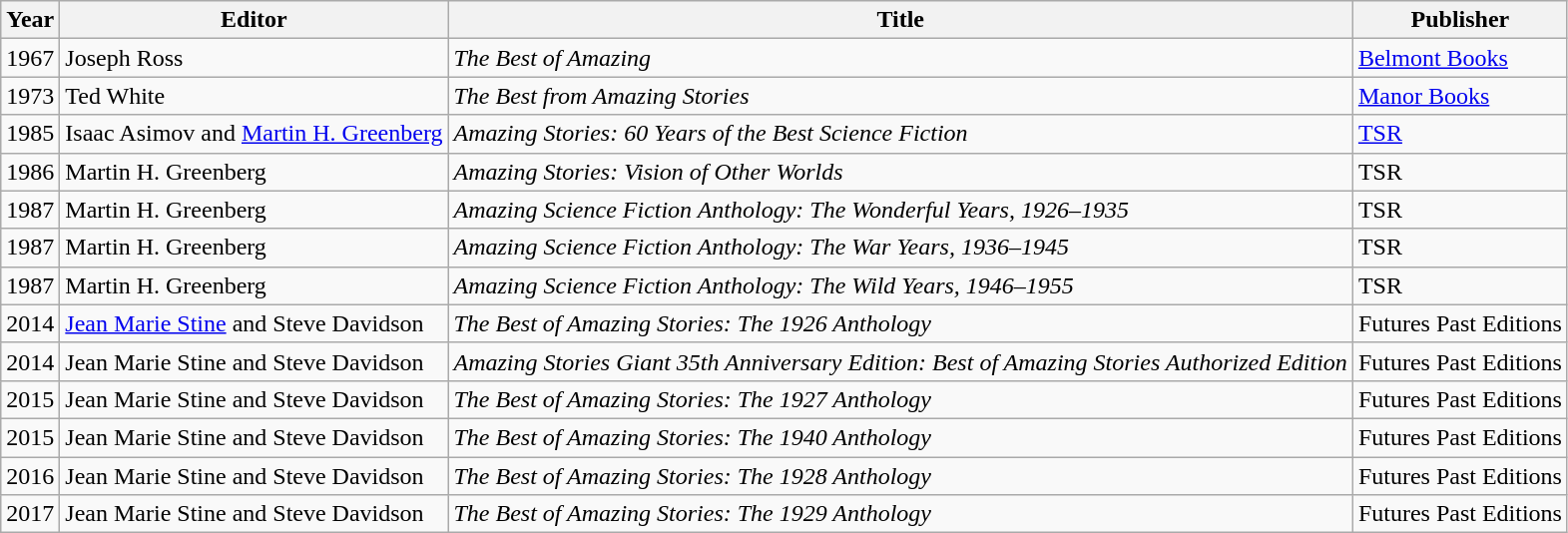<table class="wikitable">
<tr>
<th>Year</th>
<th>Editor</th>
<th>Title</th>
<th>Publisher</th>
</tr>
<tr>
<td>1967</td>
<td>Joseph Ross</td>
<td><em>The Best of Amazing</em></td>
<td><a href='#'>Belmont Books</a></td>
</tr>
<tr>
<td>1973</td>
<td>Ted White</td>
<td><em>The Best from Amazing Stories</em></td>
<td><a href='#'>Manor Books</a></td>
</tr>
<tr>
<td>1985</td>
<td>Isaac Asimov and <a href='#'>Martin H. Greenberg</a></td>
<td><em>Amazing Stories: 60 Years of the Best Science Fiction</em></td>
<td><a href='#'>TSR</a></td>
</tr>
<tr>
<td>1986</td>
<td>Martin H. Greenberg</td>
<td><em>Amazing Stories: Vision of Other Worlds</em></td>
<td>TSR</td>
</tr>
<tr>
<td>1987</td>
<td>Martin H. Greenberg</td>
<td><em>Amazing Science Fiction Anthology: The Wonderful Years, 1926–1935</em></td>
<td>TSR</td>
</tr>
<tr>
<td>1987</td>
<td>Martin H. Greenberg</td>
<td><em>Amazing Science Fiction Anthology: The War Years, 1936–1945</em></td>
<td>TSR</td>
</tr>
<tr>
<td>1987</td>
<td>Martin H. Greenberg</td>
<td><em>Amazing Science Fiction Anthology: The Wild Years, 1946–1955</em></td>
<td>TSR</td>
</tr>
<tr>
<td>2014</td>
<td><a href='#'>Jean Marie Stine</a> and Steve Davidson</td>
<td><em>The Best of Amazing Stories: The 1926 Anthology</em></td>
<td>Futures Past Editions</td>
</tr>
<tr>
<td>2014</td>
<td>Jean Marie Stine and Steve Davidson</td>
<td><em>Amazing Stories Giant 35th Anniversary Edition: Best of Amazing Stories Authorized Edition</em></td>
<td>Futures Past Editions</td>
</tr>
<tr>
<td>2015</td>
<td>Jean Marie Stine and Steve Davidson</td>
<td><em>The Best of Amazing Stories: The 1927 Anthology</em></td>
<td>Futures Past Editions</td>
</tr>
<tr>
<td>2015</td>
<td>Jean Marie Stine and Steve Davidson</td>
<td><em>The Best of Amazing Stories: The 1940 Anthology</em></td>
<td>Futures Past Editions</td>
</tr>
<tr>
<td>2016</td>
<td>Jean Marie Stine and Steve Davidson</td>
<td><em>The Best of Amazing Stories: The 1928 Anthology</em></td>
<td>Futures Past Editions</td>
</tr>
<tr>
<td>2017</td>
<td>Jean Marie Stine and Steve Davidson</td>
<td><em>The Best of Amazing Stories: The 1929 Anthology</em></td>
<td>Futures Past Editions</td>
</tr>
</table>
